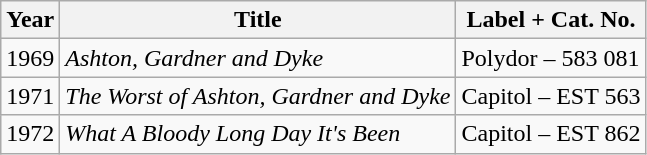<table class="wikitable">
<tr>
<th>Year</th>
<th>Title</th>
<th>Label + Cat. No.</th>
</tr>
<tr>
<td>1969</td>
<td><em>Ashton, Gardner and Dyke</em></td>
<td>Polydor – 583 081</td>
</tr>
<tr>
<td>1971</td>
<td><em>The Worst of Ashton, Gardner and Dyke</em></td>
<td>Capitol – EST 563</td>
</tr>
<tr>
<td>1972</td>
<td><em>What A Bloody Long Day It's Been</em></td>
<td>Capitol – EST 862</td>
</tr>
</table>
